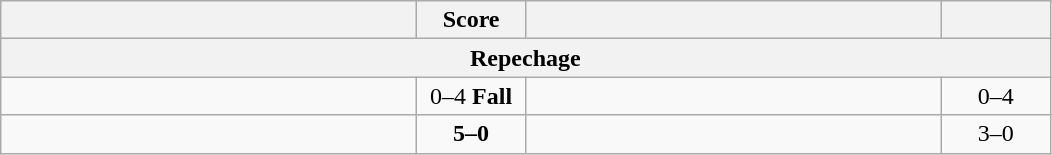<table class="wikitable" style="text-align: left; ">
<tr>
<th align="right" width="270"></th>
<th width="65">Score</th>
<th align="left" width="270"></th>
<th width="65"></th>
</tr>
<tr>
<th colspan=4>Repechage</th>
</tr>
<tr>
<td></td>
<td align="center">0–4 <strong>Fall</strong></td>
<td><strong></strong></td>
<td align=center>0–4 <strong></strong></td>
</tr>
<tr>
<td><strong></strong></td>
<td align="center"><strong>5–0</strong></td>
<td></td>
<td align=center>3–0 <strong></strong></td>
</tr>
</table>
